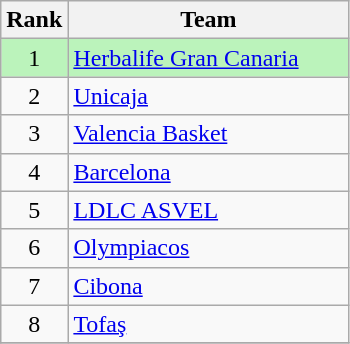<table class="wikitable">
<tr>
<th>Rank</th>
<th style="width:180px;">Team</th>
</tr>
<tr style="background:#bbf3bb;">
<td align=center>1</td>
<td> <a href='#'>Herbalife Gran Canaria</a></td>
</tr>
<tr>
<td align=center>2</td>
<td> <a href='#'>Unicaja</a></td>
</tr>
<tr>
<td align=center>3</td>
<td> <a href='#'>Valencia Basket</a></td>
</tr>
<tr>
<td align=center>4</td>
<td> <a href='#'>Barcelona</a></td>
</tr>
<tr>
<td align=center>5</td>
<td> <a href='#'>LDLC ASVEL</a></td>
</tr>
<tr>
<td align=center>6</td>
<td> <a href='#'>Olympiacos</a></td>
</tr>
<tr>
<td align=center>7</td>
<td> <a href='#'>Cibona</a></td>
</tr>
<tr>
<td align=center>8</td>
<td> <a href='#'>Tofaş</a></td>
</tr>
<tr>
</tr>
</table>
